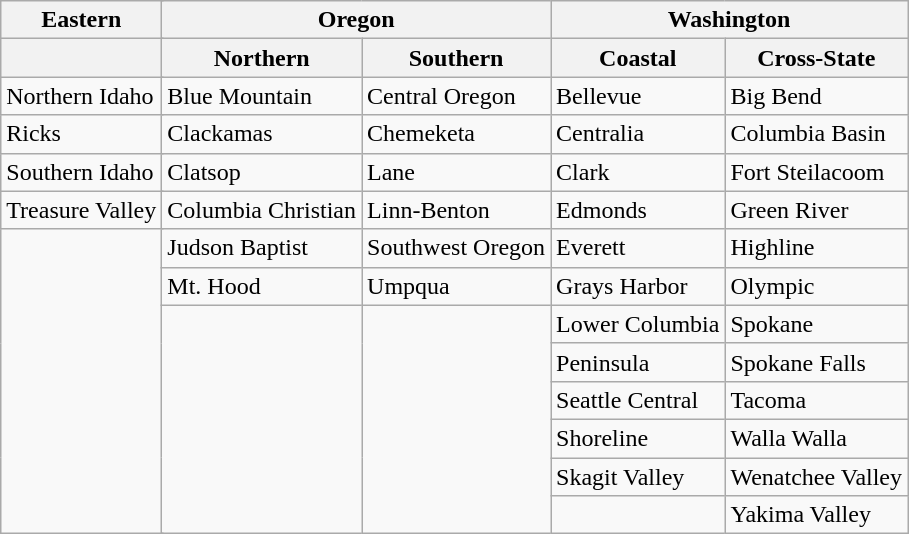<table class="wikitable">
<tr>
<th colspan="6">Eastern</th>
<th colspan="6">Oregon</th>
<th colspan="6">Washington</th>
</tr>
<tr>
<th colspan="6"></th>
<th colspan="3">Northern</th>
<th colspan="3">Southern</th>
<th colspan="3">Coastal</th>
<th colspan="3">Cross-State</th>
</tr>
<tr>
<td colspan="6">Northern Idaho</td>
<td colspan="3">Blue Mountain</td>
<td colspan="3">Central Oregon</td>
<td colspan="3">Bellevue</td>
<td colspan="3">Big Bend</td>
</tr>
<tr>
<td colspan="6">Ricks</td>
<td colspan="3">Clackamas</td>
<td colspan="3">Chemeketa</td>
<td colspan="3">Centralia</td>
<td colspan="3">Columbia Basin</td>
</tr>
<tr>
<td colspan="6">Southern Idaho</td>
<td colspan="3">Clatsop</td>
<td colspan="3">Lane</td>
<td colspan="3">Clark</td>
<td colspan="3">Fort Steilacoom</td>
</tr>
<tr>
<td colspan="6">Treasure Valley</td>
<td colspan="3">Columbia Christian</td>
<td colspan="3">Linn-Benton</td>
<td colspan="3">Edmonds</td>
<td colspan="3">Green River</td>
</tr>
<tr>
<td colspan="6" rowspan="8"></td>
<td colspan="3">Judson Baptist</td>
<td colspan="3">Southwest Oregon</td>
<td colspan="3">Everett</td>
<td colspan="3">Highline</td>
</tr>
<tr>
<td colspan="3">Mt. Hood</td>
<td colspan="3">Umpqua</td>
<td colspan="3">Grays Harbor</td>
<td colspan="3">Olympic</td>
</tr>
<tr>
<td colspan="3" rowspan="6"></td>
<td colspan="3" rowspan="6"></td>
<td colspan="3">Lower Columbia</td>
<td colspan="3">Spokane</td>
</tr>
<tr>
<td colspan="3">Peninsula</td>
<td colspan="3">Spokane Falls</td>
</tr>
<tr>
<td colspan="3">Seattle Central</td>
<td colspan="3">Tacoma</td>
</tr>
<tr>
<td colspan="3">Shoreline</td>
<td colspan="3">Walla Walla</td>
</tr>
<tr>
<td colspan="3">Skagit Valley</td>
<td colspan="3">Wenatchee Valley</td>
</tr>
<tr>
<td colspan="3"></td>
<td colspan="3">Yakima Valley</td>
</tr>
</table>
